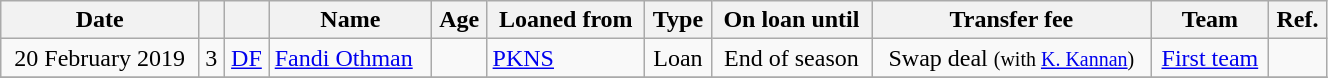<table class="wikitable sortable" style="width:70%; text-align:center; font-size:100%; text-align:centre;">
<tr>
<th>Date</th>
<th></th>
<th></th>
<th>Name</th>
<th>Age</th>
<th>Loaned from</th>
<th>Type</th>
<th>On loan until</th>
<th>Transfer fee</th>
<th>Team</th>
<th>Ref.</th>
</tr>
<tr>
<td>20 February 2019</td>
<td>3</td>
<td><a href='#'>DF</a></td>
<td style="text-align:left"> <a href='#'>Fandi Othman</a></td>
<td></td>
<td style="text-align:left"> <a href='#'>PKNS</a></td>
<td>Loan</td>
<td>End of season</td>
<td>Swap deal <small>(with <a href='#'>K. Kannan</a>)</small></td>
<td><a href='#'>First team</a></td>
<td></td>
</tr>
<tr>
</tr>
</table>
